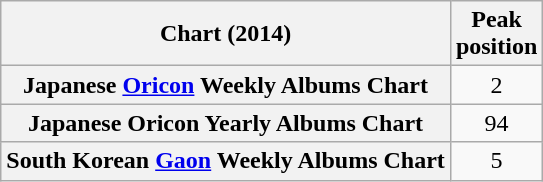<table class="wikitable plainrowheaders" style="text-align:center;">
<tr>
<th>Chart (2014)</th>
<th>Peak<br>position</th>
</tr>
<tr>
<th scope="row">Japanese <a href='#'>Oricon</a> Weekly Albums Chart</th>
<td>2</td>
</tr>
<tr>
<th scope="row">Japanese Oricon Yearly Albums Chart</th>
<td>94</td>
</tr>
<tr>
<th scope="row">South Korean <a href='#'>Gaon</a> Weekly Albums Chart</th>
<td>5</td>
</tr>
</table>
